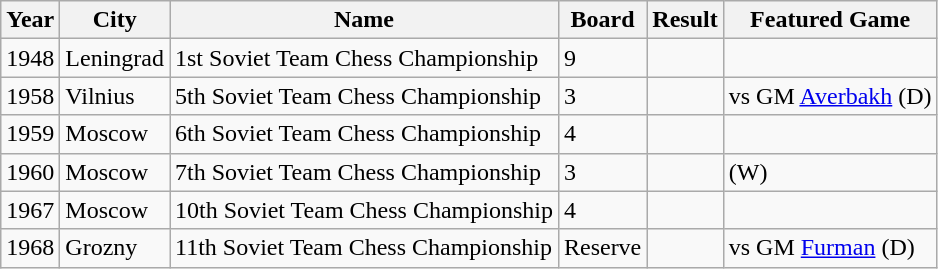<table class="wikitable">
<tr>
<th>Year</th>
<th>City</th>
<th>Name</th>
<th>Board</th>
<th>Result</th>
<th>Featured Game</th>
</tr>
<tr>
<td>1948</td>
<td>Leningrad</td>
<td>1st Soviet Team Chess Championship</td>
<td>9</td>
<td></td>
<td></td>
</tr>
<tr>
<td>1958</td>
<td>Vilnius</td>
<td>5th Soviet Team Chess Championship</td>
<td>3</td>
<td></td>
<td>vs GM <a href='#'>Averbakh</a> (D)</td>
</tr>
<tr>
<td>1959</td>
<td>Moscow</td>
<td>6th Soviet Team Chess Championship</td>
<td>4</td>
<td></td>
<td></td>
</tr>
<tr>
<td>1960</td>
<td>Moscow</td>
<td>7th Soviet Team Chess Championship</td>
<td>3</td>
<td></td>
<td>(W)</td>
</tr>
<tr>
<td>1967</td>
<td>Moscow</td>
<td>10th Soviet Team Chess Championship</td>
<td>4</td>
<td></td>
<td></td>
</tr>
<tr>
<td>1968</td>
<td>Grozny</td>
<td>11th Soviet Team Chess Championship</td>
<td>Reserve</td>
<td></td>
<td>vs GM <a href='#'>Furman</a> (D)</td>
</tr>
</table>
